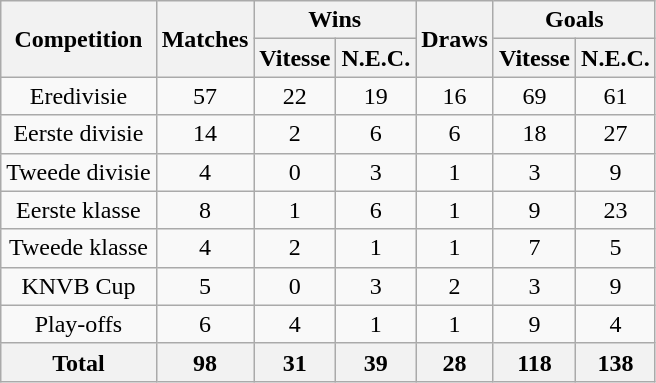<table class="wikitable" style="text-align: center;">
<tr>
<th rowspan="2">Competition</th>
<th rowspan="2">Matches</th>
<th colspan="2">Wins</th>
<th rowspan="2">Draws</th>
<th colspan="2">Goals</th>
</tr>
<tr>
<th>Vitesse</th>
<th>N.E.C.</th>
<th>Vitesse</th>
<th>N.E.C.</th>
</tr>
<tr>
<td>Eredivisie</td>
<td>57</td>
<td>22</td>
<td>19</td>
<td>16</td>
<td>69</td>
<td>61</td>
</tr>
<tr>
<td>Eerste divisie</td>
<td>14</td>
<td>2</td>
<td>6</td>
<td>6</td>
<td>18</td>
<td>27</td>
</tr>
<tr>
<td>Tweede divisie</td>
<td>4</td>
<td>0</td>
<td>3</td>
<td>1</td>
<td>3</td>
<td>9</td>
</tr>
<tr>
<td>Eerste klasse</td>
<td>8</td>
<td>1</td>
<td>6</td>
<td>1</td>
<td>9</td>
<td>23</td>
</tr>
<tr>
<td>Tweede klasse</td>
<td>4</td>
<td>2</td>
<td>1</td>
<td>1</td>
<td>7</td>
<td>5</td>
</tr>
<tr>
<td>KNVB Cup</td>
<td>5</td>
<td>0</td>
<td>3</td>
<td>2</td>
<td>3</td>
<td>9</td>
</tr>
<tr>
<td>Play-offs</td>
<td>6</td>
<td>4</td>
<td>1</td>
<td>1</td>
<td>9</td>
<td>4</td>
</tr>
<tr>
<th>Total</th>
<th>98</th>
<th>31</th>
<th>39</th>
<th>28</th>
<th>118</th>
<th>138</th>
</tr>
</table>
